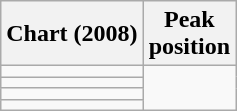<table class="wikitable sortable">
<tr>
<th align="left">Chart (2008)</th>
<th align="center">Peak<br>position</th>
</tr>
<tr>
<td></td>
</tr>
<tr>
<td></td>
</tr>
<tr>
<td></td>
</tr>
<tr>
<td></td>
</tr>
</table>
